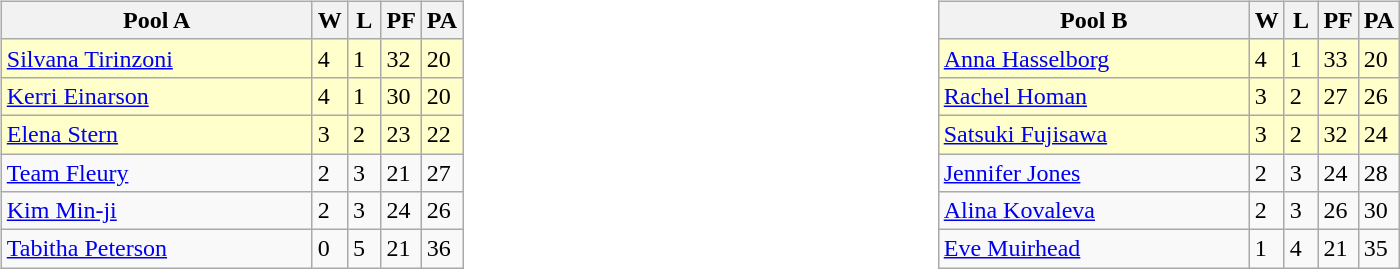<table>
<tr>
<td valign=top width=10%><br><table class=wikitable>
<tr>
<th width=200>Pool A</th>
<th width=15>W</th>
<th width=15>L</th>
<th width=15>PF</th>
<th width=15>PA</th>
</tr>
<tr bgcolor=#ffffcc>
<td> <a href='#'>Silvana Tirinzoni</a></td>
<td>4</td>
<td>1</td>
<td>32</td>
<td>20</td>
</tr>
<tr bgcolor=#ffffcc>
<td> <a href='#'>Kerri Einarson</a></td>
<td>4</td>
<td>1</td>
<td>30</td>
<td>20</td>
</tr>
<tr bgcolor=#ffffcc>
<td> <a href='#'>Elena Stern</a></td>
<td>3</td>
<td>2</td>
<td>23</td>
<td>22</td>
</tr>
<tr>
<td> <a href='#'>Team Fleury</a></td>
<td>2</td>
<td>3</td>
<td>21</td>
<td>27</td>
</tr>
<tr>
<td> <a href='#'>Kim Min-ji</a></td>
<td>2</td>
<td>3</td>
<td>24</td>
<td>26</td>
</tr>
<tr>
<td> <a href='#'>Tabitha Peterson</a></td>
<td>0</td>
<td>5</td>
<td>21</td>
<td>36</td>
</tr>
</table>
</td>
<td valign=top width=10%><br><table class=wikitable>
<tr>
<th width=200>Pool B</th>
<th width=15>W</th>
<th width=15>L</th>
<th width=15>PF</th>
<th width=15>PA</th>
</tr>
<tr bgcolor=#ffffcc>
<td> <a href='#'>Anna Hasselborg</a></td>
<td>4</td>
<td>1</td>
<td>33</td>
<td>20</td>
</tr>
<tr bgcolor=#ffffcc>
<td> <a href='#'>Rachel Homan</a></td>
<td>3</td>
<td>2</td>
<td>27</td>
<td>26</td>
</tr>
<tr bgcolor=#ffffcc>
<td> <a href='#'>Satsuki Fujisawa</a></td>
<td>3</td>
<td>2</td>
<td>32</td>
<td>24</td>
</tr>
<tr>
<td> <a href='#'>Jennifer Jones</a></td>
<td>2</td>
<td>3</td>
<td>24</td>
<td>28</td>
</tr>
<tr>
<td> <a href='#'>Alina Kovaleva</a></td>
<td>2</td>
<td>3</td>
<td>26</td>
<td>30</td>
</tr>
<tr>
<td> <a href='#'>Eve Muirhead</a></td>
<td>1</td>
<td>4</td>
<td>21</td>
<td>35</td>
</tr>
</table>
</td>
</tr>
</table>
